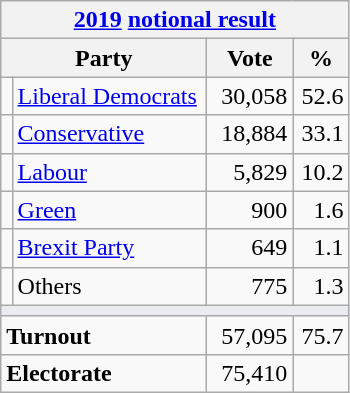<table class="wikitable">
<tr>
<th colspan="4"><a href='#'>2019</a> <a href='#'>notional result</a></th>
</tr>
<tr>
<th bgcolor="#DDDDFF" width="130px" colspan="2">Party</th>
<th bgcolor="#DDDDFF" width="50px">Vote</th>
<th bgcolor="#DDDDFF" width="30px">%</th>
</tr>
<tr>
<td></td>
<td><a href='#'>Liberal Democrats</a></td>
<td align=right>30,058</td>
<td align=right>52.6</td>
</tr>
<tr>
<td></td>
<td><a href='#'>Conservative</a></td>
<td align=right>18,884</td>
<td align=right>33.1</td>
</tr>
<tr>
<td></td>
<td><a href='#'>Labour</a></td>
<td align=right>5,829</td>
<td align=right>10.2</td>
</tr>
<tr>
<td></td>
<td><a href='#'>Green</a></td>
<td align=right>900</td>
<td align=right>1.6</td>
</tr>
<tr>
<td></td>
<td><a href='#'>Brexit Party</a></td>
<td align=right>649</td>
<td align=right>1.1</td>
</tr>
<tr>
<td></td>
<td>Others</td>
<td align=right>775</td>
<td align=right>1.3</td>
</tr>
<tr>
<td colspan="4" bgcolor="#EAECF0"></td>
</tr>
<tr>
<td colspan="2"><strong>Turnout</strong></td>
<td align=right>57,095</td>
<td align=right>75.7</td>
</tr>
<tr>
<td colspan="2"><strong>Electorate</strong></td>
<td align=right>75,410</td>
</tr>
</table>
